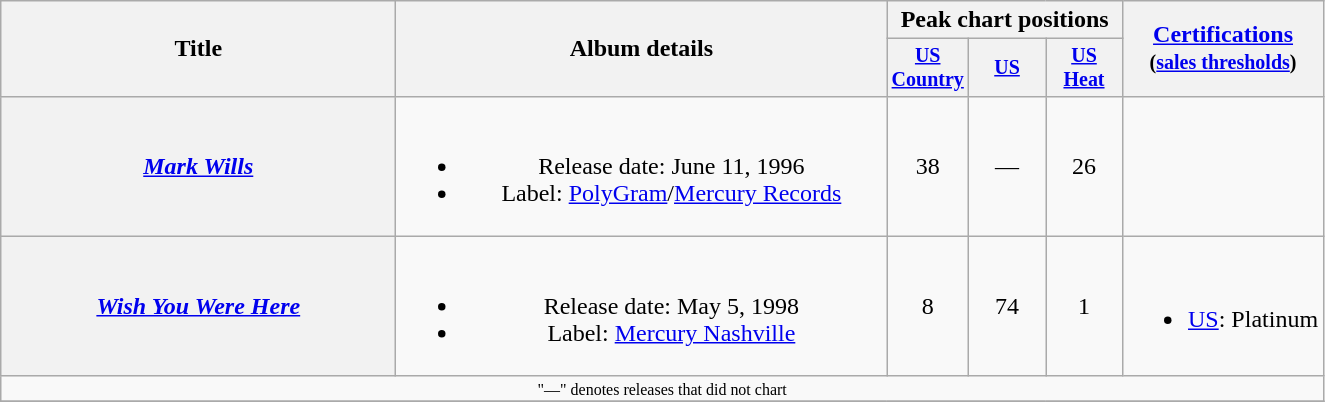<table class="wikitable plainrowheaders" style="text-align:center;">
<tr>
<th rowspan="2" style="width:16em;">Title</th>
<th rowspan="2" style="width:20em;">Album details</th>
<th colspan="3">Peak chart positions</th>
<th rowspan="2"><a href='#'>Certifications</a><br><small>(<a href='#'>sales thresholds</a>)</small></th>
</tr>
<tr style="font-size:smaller;">
<th width="45"><a href='#'>US Country</a><br></th>
<th width="45"><a href='#'>US</a><br></th>
<th width="45"><a href='#'>US Heat</a><br></th>
</tr>
<tr>
<th scope="row"><em><a href='#'>Mark Wills</a></em></th>
<td><br><ul><li>Release date: June 11, 1996</li><li>Label: <a href='#'>PolyGram</a>/<a href='#'>Mercury Records</a></li></ul></td>
<td>38</td>
<td>—</td>
<td>26</td>
<td></td>
</tr>
<tr>
<th scope="row"><em><a href='#'>Wish You Were Here</a></em></th>
<td><br><ul><li>Release date: May 5, 1998</li><li>Label: <a href='#'>Mercury Nashville</a></li></ul></td>
<td>8</td>
<td>74</td>
<td>1</td>
<td align="left"><br><ul><li><a href='#'>US</a>: Platinum</li></ul></td>
</tr>
<tr>
<td colspan="6" style="font-size:8pt">"—" denotes releases that did not chart</td>
</tr>
<tr>
</tr>
</table>
